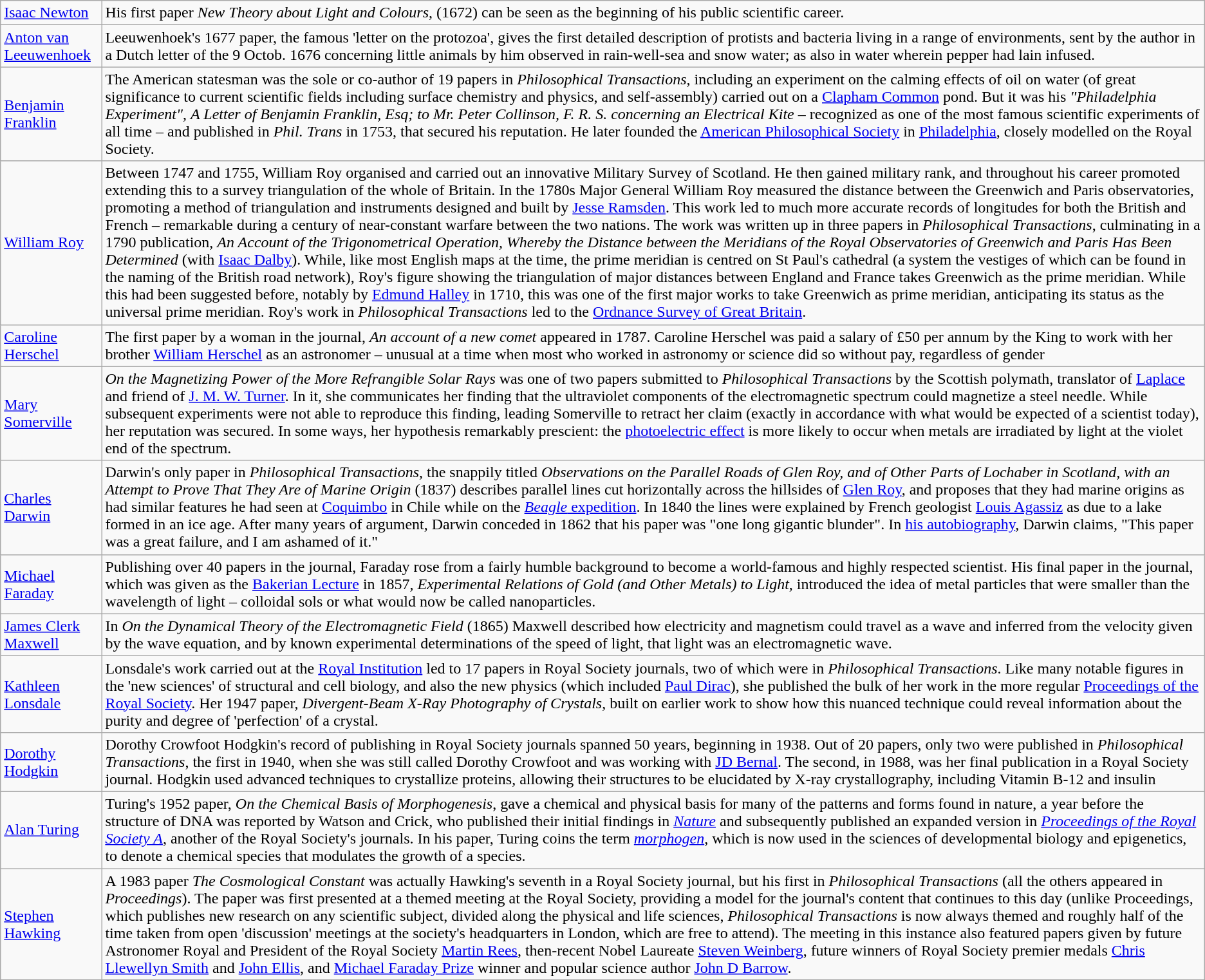<table class="wikitable">
<tr>
<td><a href='#'>Isaac Newton</a></td>
<td>His first paper <em>New Theory about Light and Colours</em>, (1672) can be seen as the beginning of his public scientific career.</td>
</tr>
<tr>
<td><a href='#'>Anton van Leeuwenhoek</a></td>
<td>Leeuwenhoek's 1677 paper, the famous 'letter on the protozoa', gives the first detailed description of protists and bacteria living in a range of environments, sent by the author in a Dutch letter of the 9 Octob. 1676 concerning little animals by him observed in rain-well-sea and snow water; as also in water wherein pepper had lain infused.</td>
</tr>
<tr>
<td><a href='#'>Benjamin Franklin</a></td>
<td>The American statesman was the sole or co-author of 19 papers in <em>Philosophical Transactions</em>, including an experiment on the calming effects of oil on water (of great significance to current scientific fields including surface chemistry and physics, and self-assembly) carried out on a <a href='#'>Clapham Common</a> pond. But it was his <em>"Philadelphia Experiment"</em>, <em>A Letter of Benjamin Franklin, Esq; to Mr. Peter Collinson, F. R. S. concerning an Electrical Kite</em> – recognized as one of the most famous scientific experiments of all time – and published in <em>Phil. Trans</em> in 1753, that secured his reputation. He later founded the <a href='#'>American Philosophical Society</a> in <a href='#'>Philadelphia</a>, closely modelled on the Royal Society.</td>
</tr>
<tr>
<td><a href='#'>William Roy</a></td>
<td>Between 1747 and 1755, William Roy organised and carried out an innovative Military Survey of Scotland. He then gained military rank, and throughout his career promoted extending this to a survey triangulation of the whole of Britain. In the 1780s Major General William Roy measured the distance between the Greenwich and Paris observatories, promoting a method of triangulation and instruments designed and built by <a href='#'>Jesse Ramsden</a>. This work led to much more accurate records of longitudes for both the British and French – remarkable during a century of near-constant warfare between the two nations. The work was written up in three papers in <em>Philosophical Transactions</em>, culminating in a 1790 publication, <em>An Account of the Trigonometrical Operation, Whereby the Distance between the Meridians of the Royal Observatories of Greenwich and Paris Has Been Determined</em> (with <a href='#'>Isaac Dalby</a>). While, like most English maps at the time, the prime meridian is centred on St Paul's cathedral (a system the vestiges of which can be found in the naming of the British road network), Roy's figure showing the triangulation of major distances between England and France takes Greenwich as the prime meridian. While this had been suggested before, notably by <a href='#'>Edmund Halley</a> in 1710, this was one of the first major works to take Greenwich as prime meridian, anticipating its status as the universal prime meridian. Roy's work in <em>Philosophical Transactions</em> led to the <a href='#'>Ordnance Survey of Great Britain</a>.</td>
</tr>
<tr>
<td><a href='#'>Caroline Herschel</a></td>
<td>The first paper by a woman in the journal, <em>An account of a new comet</em> appeared in 1787. Caroline Herschel was paid a salary of £50 per annum by the King to work with her brother <a href='#'>William Herschel</a> as an astronomer – unusual at a time when most who worked in astronomy or science did so without pay, regardless of gender</td>
</tr>
<tr>
<td><a href='#'>Mary Somerville</a></td>
<td><em>On the Magnetizing Power of the More Refrangible Solar Rays</em> was one of two papers submitted to <em>Philosophical Transactions</em> by the Scottish polymath, translator of <a href='#'>Laplace</a> and friend of <a href='#'>J. M. W. Turner</a>. In it, she communicates her finding that the ultraviolet components of the electromagnetic spectrum could magnetize a steel needle. While subsequent experiments were not able to reproduce this finding, leading Somerville to retract her claim (exactly in accordance with what would be expected of a scientist today), her reputation was secured. In some ways, her hypothesis remarkably prescient: the <a href='#'>photoelectric effect</a> is more likely to occur when metals are irradiated by light at the violet end of the spectrum.</td>
</tr>
<tr>
<td><a href='#'>Charles Darwin</a></td>
<td>Darwin's only paper in <em>Philosophical Transactions</em>, the snappily titled <em>Observations on the Parallel Roads of Glen Roy, and of Other Parts of Lochaber in Scotland, with an Attempt to Prove That They Are of Marine Origin</em> (1837) describes parallel lines cut horizontally across the hillsides of <a href='#'>Glen Roy</a>, and proposes that they had marine origins as had similar features he had seen at <a href='#'>Coquimbo</a> in Chile while on the <a href='#'><em>Beagle</em> expedition</a>. In 1840 the lines were explained by French geologist <a href='#'>Louis Agassiz</a> as due to a lake formed in an ice age. After many years of argument, Darwin conceded in 1862 that his paper was "one long gigantic blunder". In <a href='#'>his autobiography</a>, Darwin claims, "This paper was a great failure, and I am ashamed of it."</td>
</tr>
<tr>
<td><a href='#'>Michael Faraday</a></td>
<td>Publishing over 40 papers in the journal, Faraday rose from a fairly humble background to become a world-famous and highly respected scientist. His final paper in the journal, which was given as the <a href='#'>Bakerian Lecture</a> in 1857, <em>Experimental Relations of Gold (and Other Metals) to Light</em>, introduced the idea of metal particles that were smaller than the wavelength of light – colloidal sols or what would now be called nanoparticles.</td>
</tr>
<tr>
<td><a href='#'>James Clerk Maxwell</a></td>
<td>In <em>On the Dynamical Theory of the Electromagnetic Field</em> (1865) Maxwell described how electricity and magnetism could travel as a wave and inferred from the velocity given by the wave equation, and by known experimental determinations of the speed of light, that light was an electromagnetic wave.</td>
</tr>
<tr>
<td><a href='#'>Kathleen Lonsdale</a></td>
<td>Lonsdale's work carried out at the <a href='#'>Royal Institution</a> led to 17 papers in Royal Society journals, two of which were in <em>Philosophical Transactions</em>. Like many notable figures in the 'new sciences' of structural and cell biology, and also the new physics (which included <a href='#'>Paul Dirac</a>), she published the bulk of her work in the more regular <a href='#'>Proceedings of the Royal Society</a>. Her 1947 paper, <em>Divergent-Beam X-Ray Photography of Crystals</em>, built on earlier work to show how this nuanced technique could reveal information about the purity and degree of 'perfection' of a crystal.</td>
</tr>
<tr>
<td><a href='#'>Dorothy Hodgkin</a></td>
<td>Dorothy Crowfoot Hodgkin's record of publishing in Royal Society journals spanned 50 years, beginning in 1938. Out of 20 papers, only two were published in <em>Philosophical Transactions</em>, the first in 1940, when she was still called Dorothy Crowfoot and was working with <a href='#'>JD Bernal</a>. The second, in 1988, was her final publication in a Royal Society journal. Hodgkin used advanced techniques to crystallize proteins, allowing their structures to be elucidated by X-ray crystallography, including Vitamin B-12 and insulin</td>
</tr>
<tr>
<td><a href='#'>Alan Turing</a></td>
<td>Turing's 1952 paper, <em>On the Chemical Basis of Morphogenesis</em>, gave a chemical and physical basis for many of the patterns and forms found in nature, a year before the structure of DNA was reported by Watson and Crick, who published their initial findings in <em><a href='#'>Nature</a></em> and subsequently published an expanded version in <em><a href='#'>Proceedings of the Royal Society A</a></em>, another of the Royal Society's journals. In his paper, Turing coins the term <em><a href='#'>morphogen</a></em>, which is now used in the sciences of developmental biology and epigenetics, to denote a chemical species that modulates the growth of a species.</td>
</tr>
<tr>
<td><a href='#'>Stephen Hawking</a></td>
<td>A 1983 paper <em>The Cosmological Constant</em> was actually Hawking's seventh in a Royal Society journal, but his first in <em>Philosophical Transactions</em> (all the others appeared in <em>Proceedings</em>). The paper was first presented at a themed meeting at the Royal Society, providing a model for the journal's content that continues to this day (unlike Proceedings, which publishes new research on any scientific subject, divided along the physical and life sciences, <em>Philosophical Transactions</em> is now always themed and roughly half of the time taken from open 'discussion' meetings at the society's headquarters in London, which are free to attend). The meeting in this instance also featured papers given by future Astronomer Royal and President of the Royal Society <a href='#'>Martin Rees</a>, then-recent Nobel Laureate <a href='#'>Steven Weinberg</a>, future winners of Royal Society premier medals <a href='#'>Chris Llewellyn Smith</a> and <a href='#'>John Ellis</a>, and <a href='#'>Michael Faraday Prize</a> winner and popular science author <a href='#'>John D Barrow</a>.</td>
</tr>
</table>
